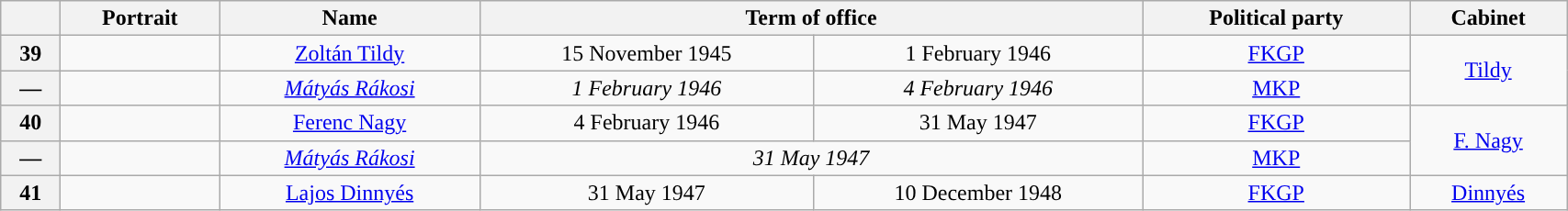<table class="wikitable" style="width:90%; text-align:center;">
<tr>
<th></th>
<th>Portrait</th>
<th>Name<br></th>
<th colspan=2>Term of office</th>
<th>Political party</th>
<th>Cabinet</th>
</tr>
<tr>
<th style="background:">39</th>
<td></td>
<td><a href='#'>Zoltán Tildy</a><br></td>
<td>15 November 1945</td>
<td>1 February 1946</td>
<td><a href='#'>FKGP</a></td>
<td rowspan=2><a href='#'>Tildy</a><br></td>
</tr>
<tr>
<th style="background:">—</th>
<td></td>
<td><em><a href='#'>Mátyás Rákosi</a></em><br></td>
<td><em>1 February 1946</em></td>
<td><em>4 February 1946</em></td>
<td><a href='#'>MKP</a></td>
</tr>
<tr>
<th style="background:">40</th>
<td></td>
<td><a href='#'>Ferenc Nagy</a><br></td>
<td>4 February 1946</td>
<td>31 May 1947</td>
<td><a href='#'>FKGP</a></td>
<td rowspan=2><a href='#'>F. Nagy</a><br></td>
</tr>
<tr>
<th style="background:">—</th>
<td></td>
<td><em><a href='#'>Mátyás Rákosi</a></em><br></td>
<td colspan=2><em>31 May 1947</em></td>
<td><a href='#'>MKP</a></td>
</tr>
<tr>
<th rowspan=2 style="background:">41</th>
<td rowspan=2></td>
<td rowspan=2><a href='#'>Lajos Dinnyés</a><br></td>
<td rowspan=2>31 May 1947</td>
<td rowspan=2>10 December 1948</td>
<td rowspan=2><a href='#'>FKGP</a></td>
<td rowspan=2><a href='#'>Dinnyés</a><br></td>
</tr>
</table>
